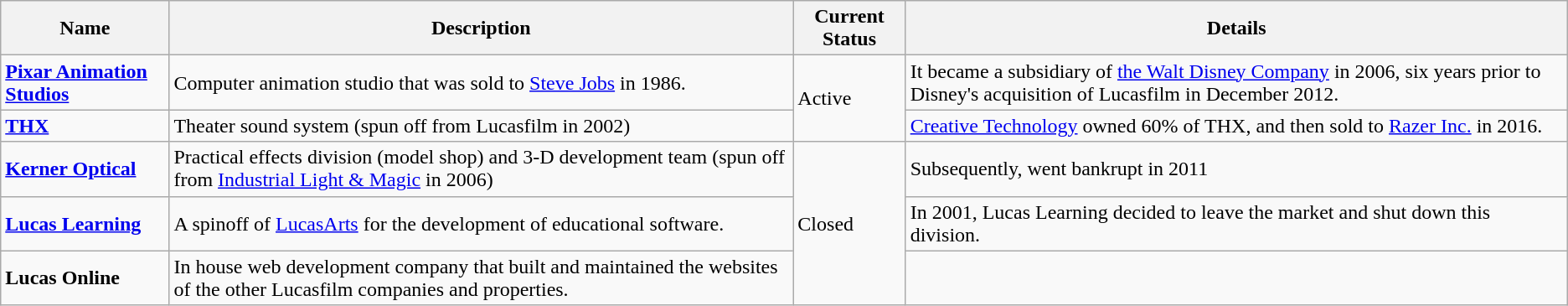<table class="wikitable">
<tr>
<th>Name</th>
<th>Description</th>
<th>Current Status</th>
<th>Details</th>
</tr>
<tr>
<td><strong><a href='#'>Pixar Animation Studios</a></strong></td>
<td>Computer animation studio that was sold to <a href='#'>Steve Jobs</a> in 1986.</td>
<td rowspan="2">Active</td>
<td>It became a subsidiary of <a href='#'>the Walt Disney Company</a> in 2006, six years prior to Disney's acquisition of Lucasfilm in December 2012.</td>
</tr>
<tr>
<td><strong><a href='#'>THX</a></strong></td>
<td>Theater sound system (spun off from Lucasfilm in 2002)</td>
<td><a href='#'>Creative Technology</a> owned 60% of THX, and then sold to <a href='#'>Razer Inc.</a> in 2016.</td>
</tr>
<tr>
<td><strong><a href='#'>Kerner Optical</a></strong></td>
<td>Practical effects division (model shop) and 3-D development team (spun off from <a href='#'>Industrial Light & Magic</a> in 2006)</td>
<td rowspan="3">Closed</td>
<td>Subsequently, went bankrupt in 2011</td>
</tr>
<tr>
<td><strong><a href='#'>Lucas Learning</a></strong></td>
<td>A spinoff of <a href='#'>LucasArts</a> for the development of educational software.</td>
<td>In 2001, Lucas Learning decided to leave the market and shut down this division.</td>
</tr>
<tr>
<td><strong>Lucas Online</strong></td>
<td>In house web development company that built and maintained the websites of the other Lucasfilm companies and properties.</td>
<td></td>
</tr>
</table>
